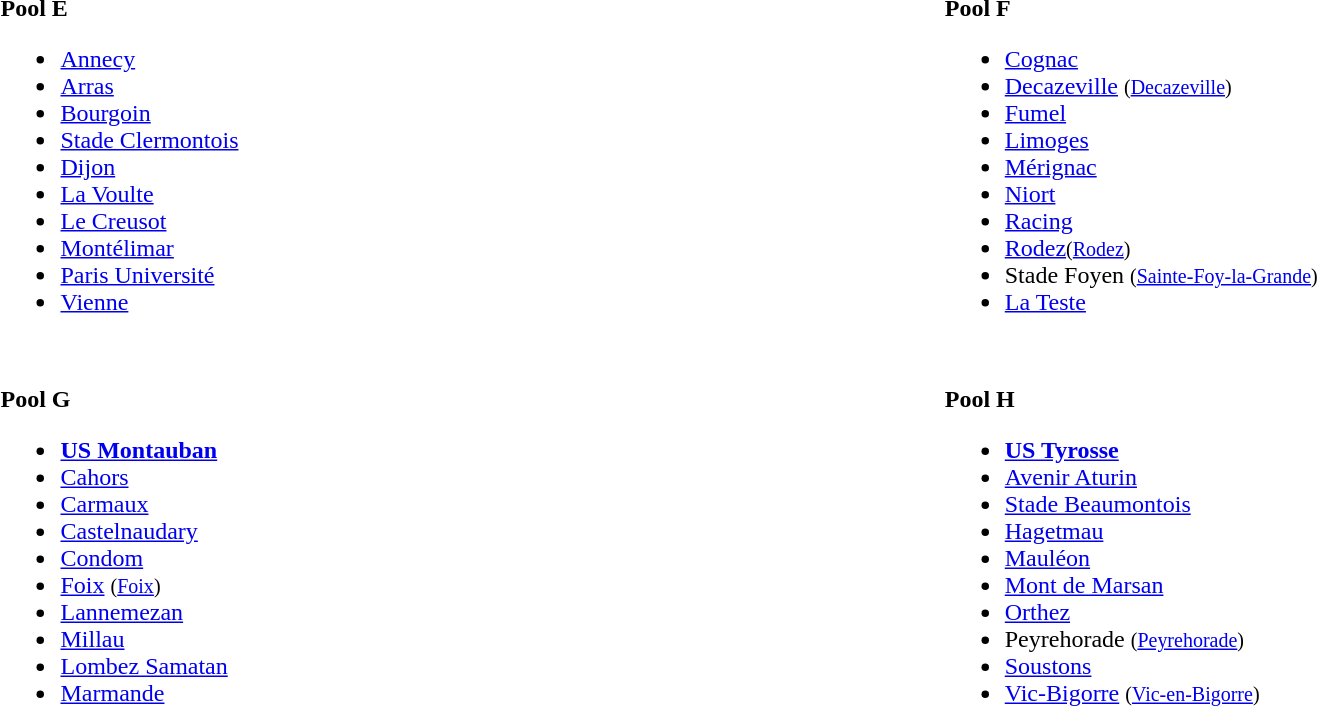<table width="100%" align="center" border="0" cellpadding="4" cellspacing="5">
<tr valign="top" align="left">
<td width="50%"><br><strong> Pool E </strong><ul><li><a href='#'>Annecy</a></li><li><a href='#'>Arras</a></li><li><a href='#'>Bourgoin</a></li><li><a href='#'>Stade Clermontois</a></li><li><a href='#'>Dijon</a></li><li><a href='#'>La Voulte</a></li><li><a href='#'>Le Creusot</a></li><li><a href='#'>Montélimar</a></li><li><a href='#'>Paris Université</a></li><li><a href='#'>Vienne</a></li></ul></td>
<td width="50%"><br><strong> Pool F </strong><ul><li><a href='#'>Cognac</a></li><li><a href='#'>Decazeville</a> <small>(<a href='#'>Decazeville</a>)</small></li><li><a href='#'>Fumel</a></li><li><a href='#'>Limoges</a></li><li><a href='#'>Mérignac</a></li><li><a href='#'>Niort</a></li><li><a href='#'>Racing</a></li><li><a href='#'>Rodez</a><small>(<a href='#'>Rodez</a>)</small></li><li>Stade Foyen <small>(<a href='#'>Sainte-Foy-la-Grande</a>)</small></li><li><a href='#'>La Teste</a></li></ul></td>
</tr>
<tr valign="top" align="left">
<td width="50%"><br><strong> Pool G </strong><ul><li><strong><a href='#'>US Montauban</a></strong></li><li><a href='#'>Cahors</a></li><li><a href='#'>Carmaux</a></li><li><a href='#'>Castelnaudary</a></li><li><a href='#'>Condom</a></li><li><a href='#'>Foix</a> <small>(<a href='#'>Foix</a>)</small></li><li><a href='#'>Lannemezan</a></li><li><a href='#'>Millau</a></li><li><a href='#'>Lombez Samatan</a></li><li><a href='#'>Marmande</a></li></ul></td>
<td width="50%"><br><strong> Pool H </strong><ul><li><strong><a href='#'>US Tyrosse</a></strong></li><li><a href='#'>Avenir Aturin</a></li><li><a href='#'>Stade Beaumontois</a></li><li><a href='#'>Hagetmau</a></li><li><a href='#'>Mauléon</a></li><li><a href='#'>Mont de Marsan</a></li><li><a href='#'>Orthez</a></li><li>Peyrehorade <small>(<a href='#'>Peyrehorade</a>)</small></li><li><a href='#'>Soustons</a></li><li><a href='#'>Vic-Bigorre</a> <small>(<a href='#'>Vic-en-Bigorre</a>)</small></li></ul></td>
</tr>
</table>
